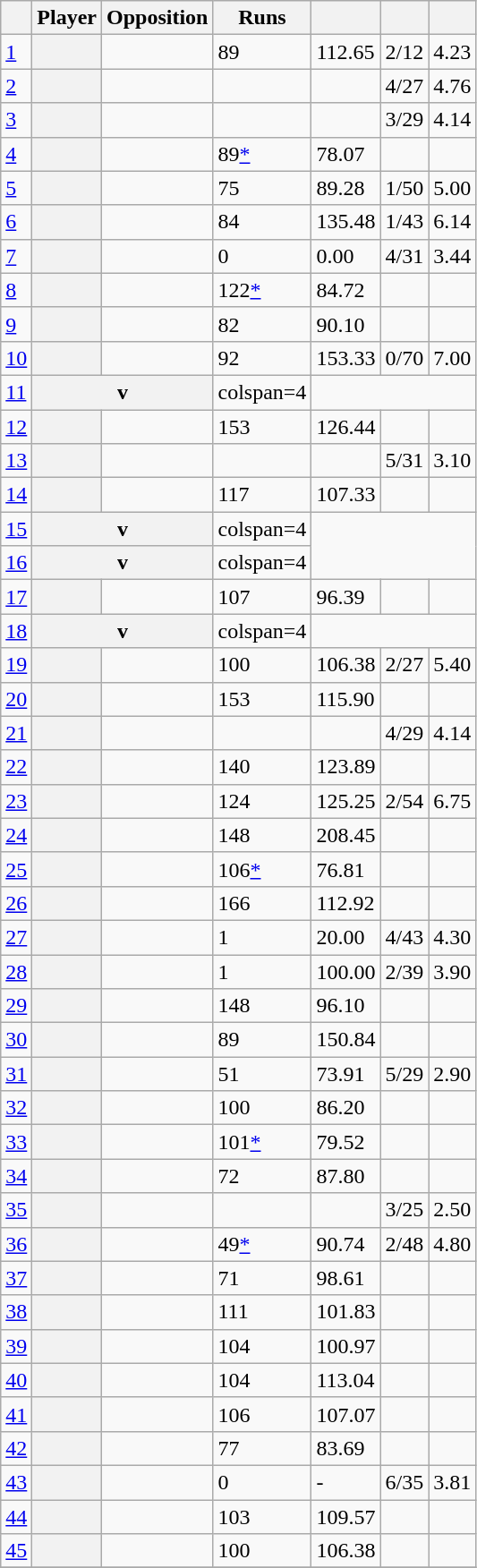<table class="wikitable sortable">
<tr>
<th scope=col></th>
<th>Player</th>
<th>Opposition</th>
<th>Runs</th>
<th></th>
<th></th>
<th></th>
</tr>
<tr>
<td><a href='#'>1</a></td>
<th scope=row></th>
<td></td>
<td>89</td>
<td>112.65</td>
<td>2/12</td>
<td>4.23</td>
</tr>
<tr>
<td><a href='#'>2</a></td>
<th scope=row></th>
<td></td>
<td></td>
<td></td>
<td>4/27</td>
<td>4.76</td>
</tr>
<tr>
<td><a href='#'>3</a></td>
<th scope=row></th>
<td></td>
<td></td>
<td></td>
<td>3/29</td>
<td>4.14</td>
</tr>
<tr>
<td><a href='#'>4</a></td>
<th scope=row></th>
<td></td>
<td>89<a href='#'>*</a></td>
<td>78.07</td>
<td></td>
<td></td>
</tr>
<tr>
<td><a href='#'>5</a></td>
<th scope=row></th>
<td></td>
<td>75</td>
<td>89.28</td>
<td>1/50</td>
<td>5.00</td>
</tr>
<tr>
<td><a href='#'>6</a></td>
<th scope=row></th>
<td></td>
<td>84</td>
<td>135.48</td>
<td>1/43</td>
<td>6.14</td>
</tr>
<tr>
<td><a href='#'>7</a></td>
<th scope=row></th>
<td></td>
<td>0</td>
<td>0.00</td>
<td>4/31</td>
<td>3.44</td>
</tr>
<tr>
<td><a href='#'>8</a></td>
<th scope=row></th>
<td></td>
<td>122<a href='#'>*</a></td>
<td>84.72</td>
<td></td>
<td></td>
</tr>
<tr>
<td><a href='#'>9</a></td>
<th scope=row></th>
<td></td>
<td>82</td>
<td>90.10</td>
<td></td>
<td></td>
</tr>
<tr>
<td><a href='#'>10</a></td>
<th scope=row></th>
<td></td>
<td>92</td>
<td>153.33</td>
<td>0/70</td>
<td>7.00</td>
</tr>
<tr>
<td><a href='#'>11</a></td>
<th scope=row colspan =2> v </th>
<td>colspan=4 </td>
</tr>
<tr>
<td><a href='#'>12</a></td>
<th scope=row></th>
<td></td>
<td>153</td>
<td>126.44</td>
<td></td>
<td></td>
</tr>
<tr>
<td><a href='#'>13</a></td>
<th scope=row></th>
<td></td>
<td></td>
<td></td>
<td>5/31</td>
<td>3.10</td>
</tr>
<tr>
<td><a href='#'>14</a></td>
<th scope=row></th>
<td></td>
<td>117</td>
<td>107.33</td>
<td></td>
<td></td>
</tr>
<tr>
<td><a href='#'>15</a></td>
<th scope=row colspan =2> v </th>
<td>colspan=4 </td>
</tr>
<tr>
<td><a href='#'>16</a></td>
<th scope=row colspan =2> v </th>
<td>colspan=4 </td>
</tr>
<tr>
<td><a href='#'>17</a></td>
<th scope=row></th>
<td></td>
<td>107</td>
<td>96.39</td>
<td></td>
<td></td>
</tr>
<tr>
<td><a href='#'>18</a></td>
<th scope=row colspan =2> v </th>
<td>colspan=4 </td>
</tr>
<tr>
<td><a href='#'>19</a></td>
<th scope=row></th>
<td></td>
<td>100</td>
<td>106.38</td>
<td>2/27</td>
<td>5.40</td>
</tr>
<tr>
<td><a href='#'>20</a></td>
<th scope=row></th>
<td></td>
<td>153</td>
<td>115.90</td>
<td></td>
<td></td>
</tr>
<tr>
<td><a href='#'>21</a></td>
<th scope=row></th>
<td></td>
<td></td>
<td></td>
<td>4/29</td>
<td>4.14</td>
</tr>
<tr>
<td><a href='#'>22</a></td>
<th scope=row></th>
<td></td>
<td>140</td>
<td>123.89</td>
<td></td>
<td></td>
</tr>
<tr>
<td><a href='#'>23</a></td>
<th scope=row></th>
<td></td>
<td>124</td>
<td>125.25</td>
<td>2/54</td>
<td>6.75</td>
</tr>
<tr>
<td><a href='#'>24</a></td>
<th scope=row></th>
<td></td>
<td>148</td>
<td>208.45</td>
<td></td>
<td></td>
</tr>
<tr>
<td><a href='#'>25</a></td>
<th scope=row></th>
<td></td>
<td>106<a href='#'>*</a></td>
<td>76.81</td>
<td></td>
<td></td>
</tr>
<tr>
<td><a href='#'>26</a></td>
<th scope=row></th>
<td></td>
<td>166</td>
<td>112.92</td>
<td></td>
<td></td>
</tr>
<tr>
<td><a href='#'>27</a></td>
<th scope=row></th>
<td></td>
<td>1</td>
<td>20.00</td>
<td>4/43</td>
<td>4.30</td>
</tr>
<tr>
<td><a href='#'>28</a></td>
<th scope=row></th>
<td></td>
<td>1</td>
<td>100.00</td>
<td>2/39</td>
<td>3.90</td>
</tr>
<tr>
<td><a href='#'>29</a></td>
<th scope=row></th>
<td></td>
<td>148</td>
<td>96.10</td>
<td></td>
<td></td>
</tr>
<tr>
<td><a href='#'>30</a></td>
<th scope=row></th>
<td></td>
<td>89</td>
<td>150.84</td>
<td></td>
<td></td>
</tr>
<tr>
<td><a href='#'>31</a></td>
<th scope=row></th>
<td></td>
<td>51</td>
<td>73.91</td>
<td>5/29</td>
<td>2.90</td>
</tr>
<tr>
<td><a href='#'>32</a></td>
<th scope=row></th>
<td></td>
<td>100</td>
<td>86.20</td>
<td></td>
<td></td>
</tr>
<tr>
<td><a href='#'>33</a></td>
<th scope=row></th>
<td></td>
<td>101<a href='#'>*</a></td>
<td>79.52</td>
<td></td>
<td></td>
</tr>
<tr>
<td><a href='#'>34</a></td>
<th scope=row></th>
<td></td>
<td>72</td>
<td>87.80</td>
<td></td>
<td></td>
</tr>
<tr>
<td><a href='#'>35</a></td>
<th scope=row></th>
<td></td>
<td></td>
<td></td>
<td>3/25</td>
<td>2.50</td>
</tr>
<tr>
<td><a href='#'>36</a></td>
<th scope=row></th>
<td></td>
<td>49<a href='#'>*</a></td>
<td>90.74</td>
<td>2/48</td>
<td>4.80</td>
</tr>
<tr>
<td><a href='#'>37</a></td>
<th scope=row></th>
<td></td>
<td>71</td>
<td>98.61</td>
<td></td>
<td></td>
</tr>
<tr>
<td><a href='#'>38</a></td>
<th scope=row></th>
<td></td>
<td>111</td>
<td>101.83</td>
<td></td>
<td></td>
</tr>
<tr>
<td><a href='#'>39</a></td>
<th scope=row></th>
<td></td>
<td>104</td>
<td>100.97</td>
<td></td>
<td></td>
</tr>
<tr>
<td><a href='#'>40</a></td>
<th scope=row></th>
<td></td>
<td>104</td>
<td>113.04</td>
<td></td>
<td></td>
</tr>
<tr>
<td><a href='#'>41</a></td>
<th scope=row></th>
<td></td>
<td>106</td>
<td>107.07</td>
<td></td>
<td></td>
</tr>
<tr>
<td><a href='#'>42</a></td>
<th scope=row></th>
<td></td>
<td>77</td>
<td>83.69</td>
<td></td>
<td></td>
</tr>
<tr>
<td><a href='#'>43</a></td>
<th scope=row></th>
<td></td>
<td>0</td>
<td>-</td>
<td>6/35</td>
<td>3.81</td>
</tr>
<tr>
<td><a href='#'>44</a></td>
<th scope=row></th>
<td></td>
<td>103</td>
<td>109.57</td>
<td></td>
<td></td>
</tr>
<tr>
<td><a href='#'>45</a></td>
<th scope=row></th>
<td></td>
<td>100</td>
<td>106.38</td>
<td></td>
<td></td>
</tr>
<tr>
</tr>
</table>
